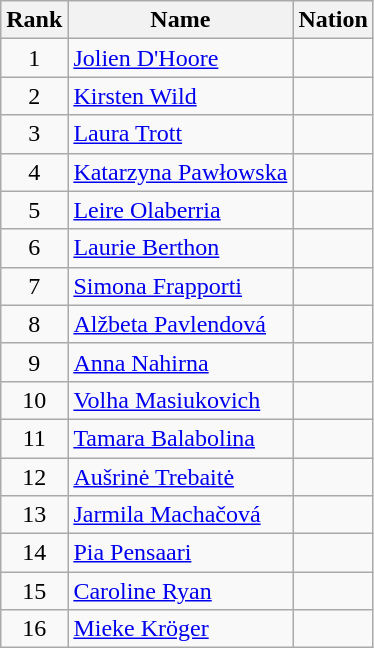<table class="wikitable sortable" style="text-align:center">
<tr>
<th>Rank</th>
<th>Name</th>
<th>Nation</th>
</tr>
<tr>
<td>1</td>
<td align=left><a href='#'>Jolien D'Hoore</a></td>
<td align=left></td>
</tr>
<tr>
<td>2</td>
<td align=left><a href='#'>Kirsten Wild</a></td>
<td align=left></td>
</tr>
<tr>
<td>3</td>
<td align=left><a href='#'>Laura Trott</a></td>
<td align=left></td>
</tr>
<tr>
<td>4</td>
<td align=left><a href='#'>Katarzyna Pawłowska</a></td>
<td align=left></td>
</tr>
<tr>
<td>5</td>
<td align=left><a href='#'>Leire Olaberria</a></td>
<td align=left></td>
</tr>
<tr>
<td>6</td>
<td align=left><a href='#'>Laurie Berthon</a></td>
<td align=left></td>
</tr>
<tr>
<td>7</td>
<td align=left><a href='#'>Simona Frapporti</a></td>
<td align=left></td>
</tr>
<tr>
<td>8</td>
<td align=left><a href='#'>Alžbeta Pavlendová</a></td>
<td align=left></td>
</tr>
<tr>
<td>9</td>
<td align=left><a href='#'>Anna Nahirna</a></td>
<td align=left></td>
</tr>
<tr>
<td>10</td>
<td align=left><a href='#'>Volha Masiukovich</a></td>
<td align=left></td>
</tr>
<tr>
<td>11</td>
<td align=left><a href='#'>Tamara Balabolina</a></td>
<td align=left></td>
</tr>
<tr>
<td>12</td>
<td align=left><a href='#'>Aušrinė Trebaitė</a></td>
<td align=left></td>
</tr>
<tr>
<td>13</td>
<td align=left><a href='#'>Jarmila Machačová</a></td>
<td align=left></td>
</tr>
<tr>
<td>14</td>
<td align=left><a href='#'>Pia Pensaari</a></td>
<td align=left></td>
</tr>
<tr>
<td>15</td>
<td align=left><a href='#'>Caroline Ryan</a></td>
<td align=left></td>
</tr>
<tr>
<td>16</td>
<td align=left><a href='#'>Mieke Kröger</a></td>
<td align=left></td>
</tr>
</table>
